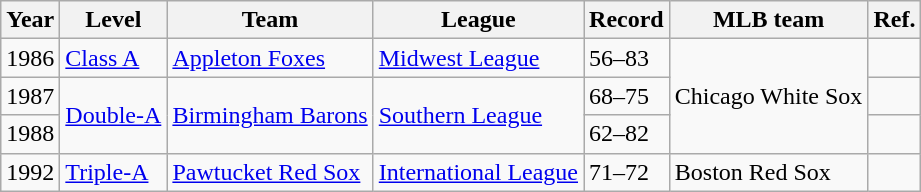<table class="wikitable">
<tr>
<th>Year</th>
<th>Level</th>
<th>Team</th>
<th>League</th>
<th>Record</th>
<th>MLB team</th>
<th>Ref.</th>
</tr>
<tr>
<td>1986</td>
<td><a href='#'>Class A</a></td>
<td><a href='#'>Appleton Foxes</a></td>
<td><a href='#'>Midwest League</a></td>
<td>56–83</td>
<td rowspan=3>Chicago White Sox</td>
<td></td>
</tr>
<tr>
<td>1987</td>
<td rowspan=2><a href='#'>Double-A</a></td>
<td rowspan=2><a href='#'>Birmingham Barons</a></td>
<td rowspan=2><a href='#'>Southern League</a></td>
<td>68–75</td>
<td></td>
</tr>
<tr>
<td>1988</td>
<td>62–82</td>
<td></td>
</tr>
<tr>
<td>1992</td>
<td><a href='#'>Triple-A</a></td>
<td><a href='#'>Pawtucket Red Sox</a></td>
<td><a href='#'>International League</a></td>
<td>71–72</td>
<td>Boston Red Sox</td>
<td></td>
</tr>
</table>
